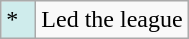<table class="wikitable">
<tr>
<td style="background:#CFECEC; width:1em">*</td>
<td>Led the league</td>
</tr>
</table>
